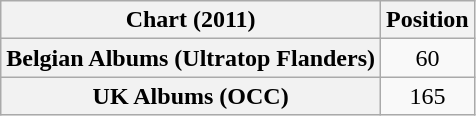<table class="wikitable sortable plainrowheaders" style="text-align:center;">
<tr>
<th>Chart (2011)</th>
<th>Position</th>
</tr>
<tr>
<th scope="row">Belgian Albums (Ultratop Flanders)</th>
<td>60</td>
</tr>
<tr>
<th scope="row">UK Albums (OCC)</th>
<td>165</td>
</tr>
</table>
